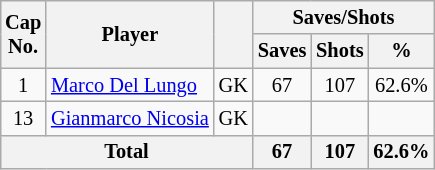<table class="wikitable sortable" style="text-align: center; font-size: 85%; margin-left: 1em;">
<tr>
<th rowspan="2">Cap<br>No.</th>
<th rowspan="2">Player</th>
<th rowspan="2"></th>
<th colspan="3">Saves/Shots</th>
</tr>
<tr>
<th>Saves</th>
<th>Shots</th>
<th>%</th>
</tr>
<tr>
<td>1</td>
<td style="text-align: left;" data-sort-value="Del Lungo, Marco"><a href='#'>Marco Del Lungo</a></td>
<td>GK</td>
<td>67</td>
<td>107</td>
<td>62.6%</td>
</tr>
<tr>
<td>13</td>
<td style="text-align: left;" data-sort-value="Nicosia, Gianmarco"><a href='#'>Gianmarco Nicosia</a></td>
<td>GK</td>
<td></td>
<td></td>
<td></td>
</tr>
<tr>
<th colspan="3">Total</th>
<th>67</th>
<th>107</th>
<th>62.6%</th>
</tr>
</table>
